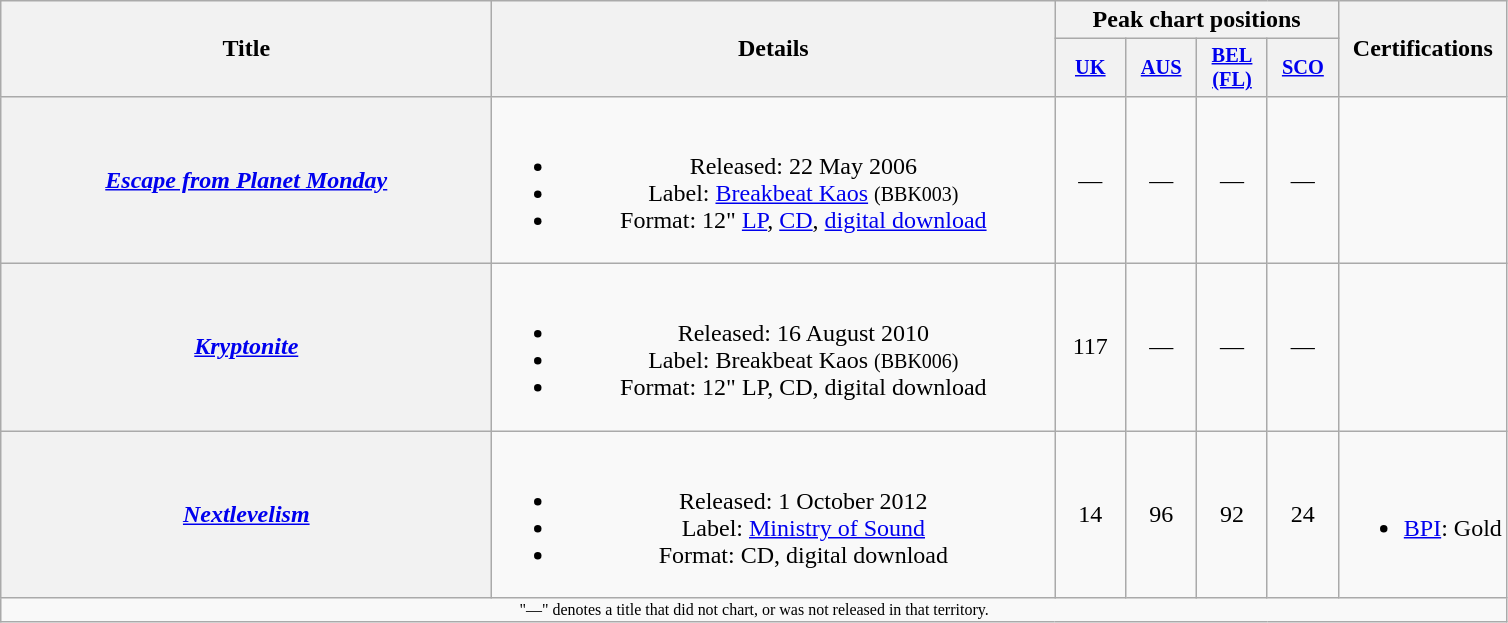<table class="wikitable plainrowheaders" style="text-align:center;">
<tr>
<th scope="col" rowspan="2" style="width:20em;">Title</th>
<th scope="col" rowspan="2" style="width:23em;">Details</th>
<th scope="col" colspan="4">Peak chart positions</th>
<th scope="col" rowspan="2">Certifications</th>
</tr>
<tr>
<th scope="col" style="width:3em;font-size:85%"><a href='#'>UK</a><br></th>
<th scope="col" style="width:3em;font-size:85%"><a href='#'>AUS</a><br></th>
<th scope="col" style="width:3em;font-size:85%"><a href='#'>BEL<br>(FL)</a><br></th>
<th scope="col" style="width:3em;font-size:85%"><a href='#'>SCO</a><br></th>
</tr>
<tr>
<th scope="row"><em><a href='#'>Escape from Planet Monday</a></em></th>
<td><br><ul><li>Released: 22 May 2006</li><li>Label: <a href='#'>Breakbeat Kaos</a> <small>(BBK003)</small></li><li>Format: 12" <a href='#'>LP</a>, <a href='#'>CD</a>, <a href='#'>digital download</a></li></ul></td>
<td>—</td>
<td>—</td>
<td>—</td>
<td>—</td>
<td></td>
</tr>
<tr>
<th scope="row"><em><a href='#'>Kryptonite</a></em></th>
<td><br><ul><li>Released: 16 August 2010</li><li>Label: Breakbeat Kaos <small>(BBK006)</small></li><li>Format: 12" LP, CD, digital download</li></ul></td>
<td>117</td>
<td>—</td>
<td>—</td>
<td>—</td>
<td></td>
</tr>
<tr>
<th scope="row"><em><a href='#'>Nextlevelism</a></em></th>
<td><br><ul><li>Released: 1 October 2012</li><li>Label: <a href='#'>Ministry of Sound</a></li><li>Format: CD, digital download</li></ul></td>
<td>14</td>
<td>96</td>
<td>92</td>
<td>24</td>
<td><br><ul><li><a href='#'>BPI</a>: Gold</li></ul></td>
</tr>
<tr>
<td colspan="15" style="font-size:8pt">"—" denotes a title that did not chart, or was not released in that territory.</td>
</tr>
</table>
